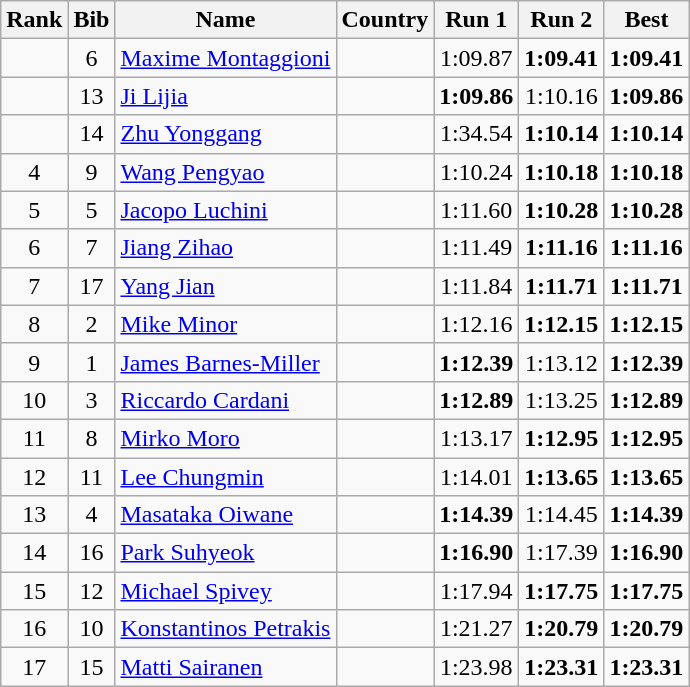<table class="wikitable sortable" style="text-align:center">
<tr>
<th>Rank</th>
<th>Bib</th>
<th>Name</th>
<th>Country</th>
<th>Run 1</th>
<th>Run 2</th>
<th>Best</th>
</tr>
<tr>
<td></td>
<td>6</td>
<td align="left"><a href='#'>Maxime Montaggioni</a></td>
<td align="left"></td>
<td>1:09.87</td>
<td><strong>1:09.41</strong></td>
<td><strong>1:09.41</strong></td>
</tr>
<tr>
<td></td>
<td>13</td>
<td align="left"><a href='#'>Ji Lijia</a></td>
<td align="left"></td>
<td><strong>1:09.86</strong></td>
<td>1:10.16</td>
<td><strong>1:09.86</strong></td>
</tr>
<tr>
<td></td>
<td>14</td>
<td align="left"><a href='#'>Zhu Yonggang</a></td>
<td align="left"></td>
<td>1:34.54</td>
<td><strong>1:10.14</strong></td>
<td><strong>1:10.14</strong></td>
</tr>
<tr>
<td>4</td>
<td>9</td>
<td align="left"><a href='#'>Wang Pengyao</a></td>
<td align="left"></td>
<td>1:10.24</td>
<td><strong>1:10.18</strong></td>
<td><strong>1:10.18</strong></td>
</tr>
<tr>
<td>5</td>
<td>5</td>
<td align="left"><a href='#'>Jacopo Luchini</a></td>
<td align="left"></td>
<td>1:11.60</td>
<td><strong>1:10.28</strong></td>
<td><strong>1:10.28</strong></td>
</tr>
<tr>
<td>6</td>
<td>7</td>
<td align="left"><a href='#'>Jiang Zihao</a></td>
<td align="left"></td>
<td>1:11.49</td>
<td><strong>1:11.16</strong></td>
<td><strong>1:11.16</strong></td>
</tr>
<tr>
<td>7</td>
<td>17</td>
<td align="left"><a href='#'>Yang Jian</a></td>
<td align="left"></td>
<td>1:11.84</td>
<td><strong>1:11.71</strong></td>
<td><strong>1:11.71</strong></td>
</tr>
<tr>
<td>8</td>
<td>2</td>
<td align="left"><a href='#'>Mike Minor</a></td>
<td align="left"></td>
<td>1:12.16</td>
<td><strong>1:12.15</strong></td>
<td><strong>1:12.15</strong></td>
</tr>
<tr>
<td>9</td>
<td>1</td>
<td align="left"><a href='#'>James Barnes-Miller</a></td>
<td align="left"></td>
<td><strong>1:12.39</strong></td>
<td>1:13.12</td>
<td><strong>1:12.39</strong></td>
</tr>
<tr>
<td>10</td>
<td>3</td>
<td align="left"><a href='#'>Riccardo Cardani</a></td>
<td align="left"></td>
<td><strong>1:12.89</strong></td>
<td>1:13.25</td>
<td><strong>1:12.89</strong></td>
</tr>
<tr>
<td>11</td>
<td>8</td>
<td align="left"><a href='#'>Mirko Moro</a></td>
<td align="left"></td>
<td>1:13.17</td>
<td><strong>1:12.95</strong></td>
<td><strong>1:12.95</strong></td>
</tr>
<tr>
<td>12</td>
<td>11</td>
<td align="left"><a href='#'>Lee Chungmin</a></td>
<td align="left"></td>
<td>1:14.01</td>
<td><strong>1:13.65</strong></td>
<td><strong>1:13.65</strong></td>
</tr>
<tr>
<td>13</td>
<td>4</td>
<td align="left"><a href='#'>Masataka Oiwane</a></td>
<td align="left"></td>
<td><strong>1:14.39</strong></td>
<td>1:14.45</td>
<td><strong>1:14.39</strong></td>
</tr>
<tr>
<td>14</td>
<td>16</td>
<td align="left"><a href='#'>Park Suhyeok</a></td>
<td align="left"></td>
<td><strong>1:16.90</strong></td>
<td>1:17.39</td>
<td><strong>1:16.90</strong></td>
</tr>
<tr>
<td>15</td>
<td>12</td>
<td align="left"><a href='#'>Michael Spivey</a></td>
<td align="left"></td>
<td>1:17.94</td>
<td><strong>1:17.75</strong></td>
<td><strong>1:17.75</strong></td>
</tr>
<tr>
<td>16</td>
<td>10</td>
<td align="left"><a href='#'>Konstantinos Petrakis</a></td>
<td align="left"></td>
<td>1:21.27</td>
<td><strong>1:20.79</strong></td>
<td><strong>1:20.79</strong></td>
</tr>
<tr>
<td>17</td>
<td>15</td>
<td align="left"><a href='#'>Matti Sairanen</a></td>
<td align="left"></td>
<td>1:23.98</td>
<td><strong>1:23.31</strong></td>
<td><strong>1:23.31</strong></td>
</tr>
</table>
